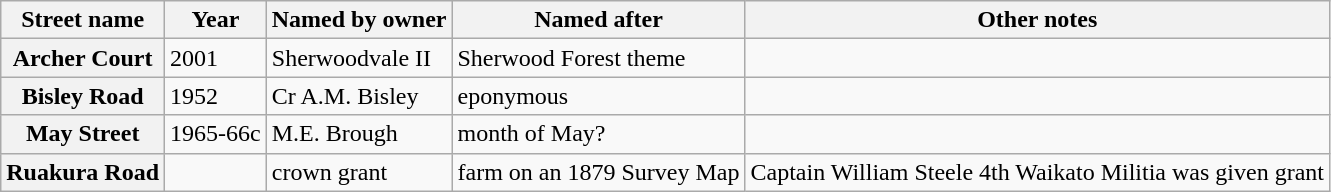<table class="wikitable sortable" border="1">
<tr>
<th>Street name</th>
<th><strong>Year</strong></th>
<th><strong>Named by owner</strong></th>
<th><strong>Named after</strong></th>
<th><strong>Other notes</strong></th>
</tr>
<tr>
<th>Archer Court</th>
<td>2001</td>
<td>Sherwoodvale II</td>
<td>Sherwood Forest theme</td>
<td></td>
</tr>
<tr>
<th>Bisley Road</th>
<td>1952</td>
<td>Cr A.M. Bisley</td>
<td>eponymous</td>
<td></td>
</tr>
<tr>
<th>May Street</th>
<td>1965-66c</td>
<td>M.E. Brough</td>
<td>month of May?</td>
<td></td>
</tr>
<tr>
<th>Ruakura Road</th>
<td></td>
<td>crown grant</td>
<td>farm on an 1879 Survey Map</td>
<td>Captain William Steele 4th Waikato Militia was given grant</td>
</tr>
</table>
